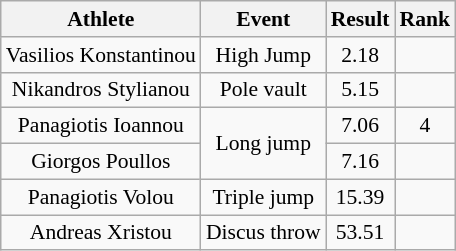<table class="wikitable" style="font-size:90%">
<tr>
<th>Athlete</th>
<th>Event</th>
<th>Result</th>
<th>Rank</th>
</tr>
<tr align=center>
<td>Vasilios Konstantinou</td>
<td>High Jump</td>
<td>2.18</td>
<td></td>
</tr>
<tr align=center>
<td>Nikandros Stylianou</td>
<td>Pole vault</td>
<td>5.15</td>
<td></td>
</tr>
<tr align=center>
<td>Panagiotis Ioannou</td>
<td rowspan=2>Long jump</td>
<td>7.06</td>
<td>4</td>
</tr>
<tr align=center>
<td>Giorgos Poullos</td>
<td>7.16</td>
<td></td>
</tr>
<tr align=center>
<td>Panagiotis Volou</td>
<td>Triple jump</td>
<td>15.39</td>
<td></td>
</tr>
<tr align=center>
<td>Andreas Xristou</td>
<td>Discus throw</td>
<td>53.51</td>
<td></td>
</tr>
</table>
